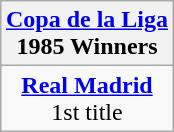<table class="wikitable" style="text-align: center; margin: 0 auto;">
<tr>
<th><a href='#'>Copa de la Liga</a><br>1985 Winners</th>
</tr>
<tr>
<td><strong><a href='#'>Real Madrid</a></strong><br>1st title</td>
</tr>
</table>
